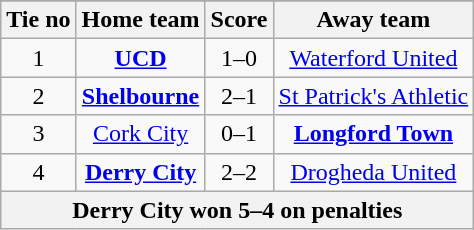<table class="wikitable" style="text-align: center">
<tr>
</tr>
<tr>
<th>Tie no</th>
<th>Home team</th>
<th>Score</th>
<th>Away team</th>
</tr>
<tr>
<td>1</td>
<td><strong><a href='#'>UCD</a></strong></td>
<td>1–0</td>
<td><a href='#'>Waterford United</a></td>
</tr>
<tr>
<td>2</td>
<td><strong><a href='#'>Shelbourne</a></strong></td>
<td>2–1</td>
<td><a href='#'>St Patrick's Athletic</a></td>
</tr>
<tr>
<td>3</td>
<td><a href='#'>Cork City</a></td>
<td>0–1</td>
<td><strong><a href='#'>Longford Town</a></strong></td>
</tr>
<tr>
<td>4</td>
<td><strong><a href='#'>Derry City</a></strong></td>
<td>2–2</td>
<td><a href='#'>Drogheda United</a></td>
</tr>
<tr>
<th colspan=4>Derry City won 5–4 on penalties</th>
</tr>
</table>
